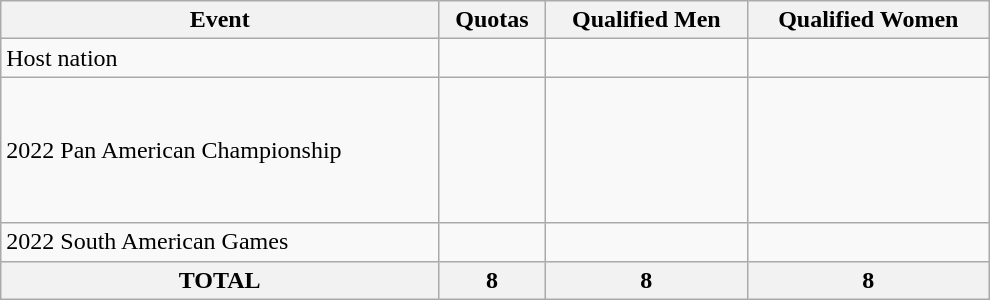<table class="wikitable" width=660>
<tr>
<th>Event</th>
<th>Quotas</th>
<th>Qualified Men</th>
<th>Qualified Women</th>
</tr>
<tr>
<td>Host nation</td>
<td></td>
<td></td>
<td></td>
</tr>
<tr>
<td>2022 Pan American Championship</td>
<td></td>
<td><br><br><br><br><br></td>
<td><br><br><br><br><br></td>
</tr>
<tr>
<td>2022 South American Games</td>
<td></td>
<td></td>
<td></td>
</tr>
<tr>
<th>TOTAL</th>
<th>8</th>
<th>8</th>
<th>8</th>
</tr>
</table>
